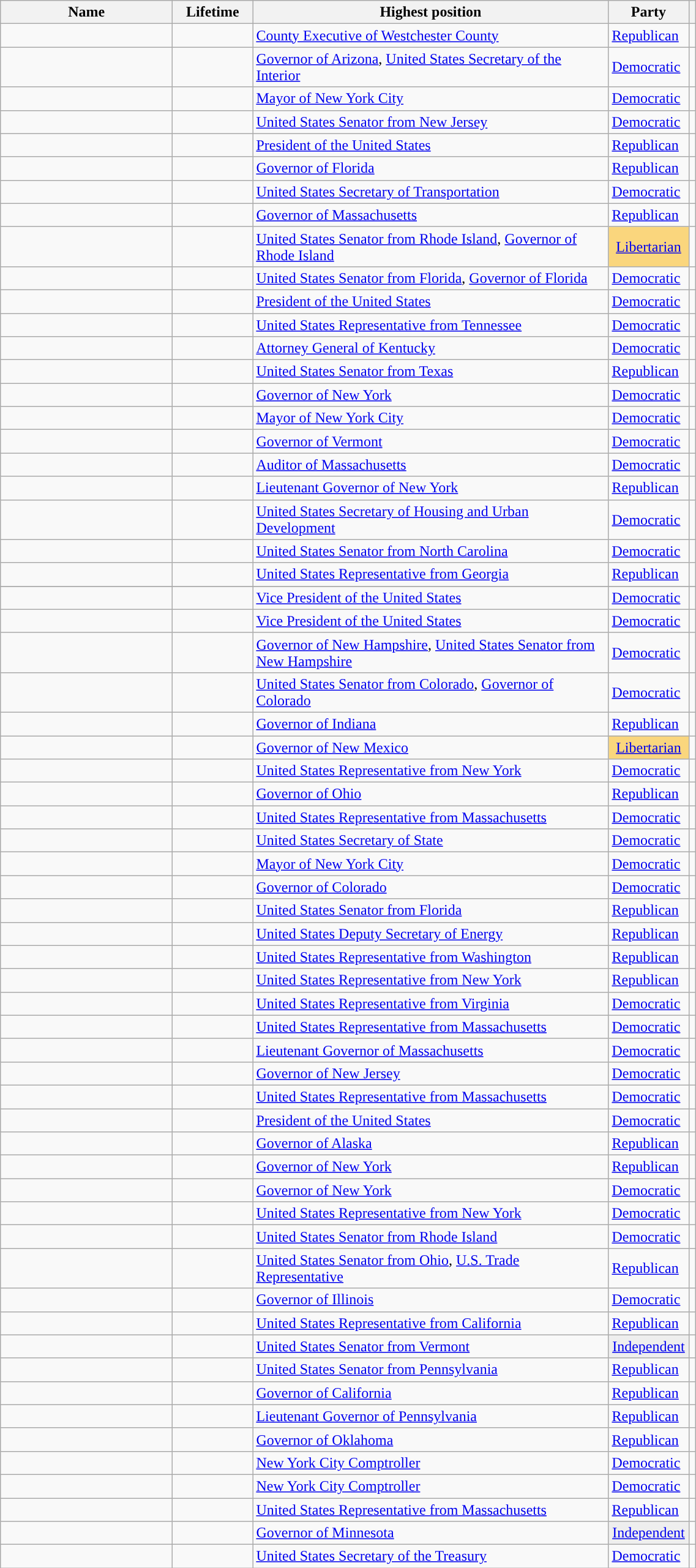<table class="wikitable sortable">
<tr>
<th width="180">Name</th>
<th width="80">Lifetime</th>
<th width="380">Highest position</th>
<th width="80">Party</th>
<th class="unsortable"></th>
</tr>
<tr valign="top">
<td></td>
<td align="center"></td>
<td><a href='#'>County Executive of Westchester County</a></td>
<td><a href='#'>Republican</a></td>
<td align="center"></td>
</tr>
<tr>
<td></td>
<td align="center"></td>
<td><a href='#'>Governor of Arizona</a>, <a href='#'>United States Secretary of the Interior</a></td>
<td><a href='#'>Democratic</a></td>
<td align="center"></td>
</tr>
<tr>
<td></td>
<td align="center"></td>
<td><a href='#'>Mayor of New York City</a></td>
<td><a href='#'>Democratic</a></td>
<td align="center"></td>
</tr>
<tr>
<td></td>
<td align="center"></td>
<td><a href='#'>United States Senator from New Jersey</a></td>
<td><a href='#'>Democratic</a></td>
<td align="center"></td>
</tr>
<tr>
<td></td>
<td align="center"></td>
<td><a href='#'>President of the United States</a></td>
<td><a href='#'>Republican</a></td>
<td align="center"></td>
</tr>
<tr>
<td></td>
<td align="center"></td>
<td><a href='#'>Governor of Florida</a></td>
<td><a href='#'>Republican</a></td>
<td align="center"></td>
</tr>
<tr>
<td></td>
<td align="center"></td>
<td><a href='#'>United States Secretary of Transportation</a></td>
<td><a href='#'>Democratic</a></td>
<td align="center"></td>
</tr>
<tr>
<td></td>
<td align="center"></td>
<td><a href='#'>Governor of Massachusetts</a></td>
<td><a href='#'>Republican</a></td>
<td align="center"></td>
</tr>
<tr>
<td></td>
<td align="center"></td>
<td><a href='#'>United States Senator from Rhode Island</a>, <a href='#'>Governor of Rhode Island</a></td>
<td bgcolor="#FAD67D" align="center"><a href='#'>Libertarian</a></td>
<td align="center"></td>
</tr>
<tr>
<td></td>
<td align="center"></td>
<td><a href='#'>United States Senator from Florida</a>, <a href='#'>Governor of Florida</a></td>
<td><a href='#'>Democratic</a></td>
<td align="center"></td>
</tr>
<tr>
<td></td>
<td align="center"></td>
<td><a href='#'>President of the United States</a></td>
<td><a href='#'>Democratic</a></td>
<td align="center"></td>
</tr>
<tr>
<td></td>
<td align="center"></td>
<td><a href='#'>United States Representative from Tennessee</a></td>
<td><a href='#'>Democratic</a></td>
<td align="center"></td>
</tr>
<tr>
<td></td>
<td align="center"></td>
<td><a href='#'>Attorney General of Kentucky</a></td>
<td><a href='#'>Democratic</a></td>
<td align="center"></td>
</tr>
<tr>
<td></td>
<td align="center"></td>
<td><a href='#'>United States Senator from Texas</a></td>
<td><a href='#'>Republican</a></td>
<td align="center"></td>
</tr>
<tr>
<td></td>
<td align="center"></td>
<td><a href='#'>Governor of New York</a></td>
<td><a href='#'>Democratic</a></td>
<td align="center"></td>
</tr>
<tr>
<td></td>
<td align="center"></td>
<td><a href='#'>Mayor of New York City</a></td>
<td><a href='#'>Democratic</a></td>
<td align="center"></td>
</tr>
<tr>
<td></td>
<td align="center"></td>
<td><a href='#'>Governor of Vermont</a></td>
<td><a href='#'>Democratic</a></td>
<td align="center"></td>
</tr>
<tr>
<td></td>
<td align="center"></td>
<td><a href='#'>Auditor of Massachusetts</a></td>
<td><a href='#'>Democratic</a></td>
<td align="center"></td>
</tr>
<tr>
<td></td>
<td align="center"></td>
<td><a href='#'>Lieutenant Governor of New York</a></td>
<td><a href='#'>Republican</a></td>
<td align="center"></td>
</tr>
<tr>
<td></td>
<td align="center"></td>
<td><a href='#'>United States Secretary of Housing and Urban Development</a></td>
<td><a href='#'>Democratic</a></td>
<td align="center"></td>
</tr>
<tr>
<td></td>
<td align="center"></td>
<td><a href='#'>United States Senator from North Carolina</a></td>
<td><a href='#'>Democratic</a></td>
<td align="center"></td>
</tr>
<tr>
<td></td>
<td align="center"></td>
<td><a href='#'>United States Representative from Georgia</a></td>
<td><a href='#'>Republican</a></td>
<td align="center"></td>
</tr>
<tr>
</tr>
<tr>
<td></td>
<td align="center"></td>
<td><a href='#'>Vice President of the United States</a></td>
<td><a href='#'>Democratic</a></td>
<td align="center"></td>
</tr>
<tr>
<td></td>
<td align="center"></td>
<td><a href='#'>Vice President of the United States</a></td>
<td><a href='#'>Democratic</a></td>
<td align="center"></td>
</tr>
<tr>
<td></td>
<td align="center"></td>
<td><a href='#'>Governor of New Hampshire</a>, <a href='#'>United States Senator from New Hampshire</a></td>
<td><a href='#'>Democratic</a></td>
<td align="center"></td>
</tr>
<tr>
<td></td>
<td align="center"></td>
<td><a href='#'>United States Senator from Colorado</a>, <a href='#'>Governor of Colorado</a></td>
<td><a href='#'>Democratic</a></td>
<td align="center"></td>
</tr>
<tr>
<td></td>
<td align="center"></td>
<td><a href='#'>Governor of Indiana</a></td>
<td><a href='#'>Republican</a></td>
<td align="center"></td>
</tr>
<tr>
<td></td>
<td align="center"></td>
<td><a href='#'>Governor of New Mexico</a></td>
<td bgcolor="#FAD67D" align="center"><a href='#'>Libertarian</a></td>
<td align="center"></td>
</tr>
<tr>
<td></td>
<td align="center"></td>
<td><a href='#'>United States Representative from New York</a></td>
<td><a href='#'>Democratic</a></td>
<td align="center"></td>
</tr>
<tr>
<td></td>
<td align="center"></td>
<td><a href='#'>Governor of Ohio</a></td>
<td><a href='#'>Republican</a></td>
<td align="center"></td>
</tr>
<tr>
<td></td>
<td align="center"></td>
<td><a href='#'>United States Representative from Massachusetts</a></td>
<td><a href='#'>Democratic</a></td>
<td align="center"></td>
</tr>
<tr>
<td></td>
<td align="center"></td>
<td><a href='#'>United States Secretary of State</a></td>
<td><a href='#'>Democratic</a></td>
<td align="center"></td>
</tr>
<tr>
<td></td>
<td align="center"></td>
<td><a href='#'>Mayor of New York City</a></td>
<td><a href='#'>Democratic</a></td>
<td align="center"></td>
</tr>
<tr>
<td></td>
<td align="center"></td>
<td><a href='#'>Governor of Colorado</a></td>
<td><a href='#'>Democratic</a></td>
<td align="center"></td>
</tr>
<tr>
<td></td>
<td align="center"></td>
<td><a href='#'>United States Senator from Florida</a></td>
<td><a href='#'>Republican</a></td>
<td align="center"></td>
</tr>
<tr>
<td></td>
<td align="center"></td>
<td><a href='#'>United States Deputy Secretary of Energy</a></td>
<td><a href='#'>Republican</a></td>
<td align="center"></td>
</tr>
<tr>
<td></td>
<td align="center"></td>
<td><a href='#'>United States Representative from Washington</a></td>
<td><a href='#'>Republican</a></td>
<td align="center"></td>
</tr>
<tr>
<td></td>
<td align="center"></td>
<td><a href='#'>United States Representative from New York</a></td>
<td><a href='#'>Republican</a></td>
<td align="center"></td>
</tr>
<tr>
<td></td>
<td align="center"></td>
<td><a href='#'>United States Representative from Virginia</a></td>
<td><a href='#'>Democratic</a></td>
<td align="center"></td>
</tr>
<tr>
<td></td>
<td align="center"></td>
<td><a href='#'>United States Representative from Massachusetts</a></td>
<td><a href='#'>Democratic</a></td>
<td align="center"></td>
</tr>
<tr>
<td></td>
<td align="center"></td>
<td><a href='#'>Lieutenant Governor of Massachusetts</a></td>
<td><a href='#'>Democratic</a></td>
<td align="center"></td>
</tr>
<tr>
<td></td>
<td align="center"></td>
<td><a href='#'>Governor of New Jersey</a></td>
<td><a href='#'>Democratic</a></td>
<td align="center"></td>
</tr>
<tr>
<td></td>
<td align="center"></td>
<td><a href='#'>United States Representative from Massachusetts</a></td>
<td><a href='#'>Democratic</a></td>
<td align="center"></td>
</tr>
<tr>
<td></td>
<td align="center"></td>
<td><a href='#'>President of the United States</a></td>
<td><a href='#'>Democratic</a></td>
<td align="center"></td>
</tr>
<tr>
<td></td>
<td align="center"></td>
<td><a href='#'>Governor of Alaska</a></td>
<td><a href='#'>Republican</a></td>
<td align="center"></td>
</tr>
<tr>
<td></td>
<td align="center"></td>
<td><a href='#'>Governor of New York</a></td>
<td><a href='#'>Republican</a></td>
<td align="center"></td>
</tr>
<tr>
<td></td>
<td align="center"></td>
<td><a href='#'>Governor of New York</a></td>
<td><a href='#'>Democratic</a></td>
<td align="center"></td>
</tr>
<tr>
<td></td>
<td align="center"></td>
<td><a href='#'>United States Representative from New York</a></td>
<td><a href='#'>Democratic</a></td>
<td align="center"></td>
</tr>
<tr>
<td></td>
<td align="center"></td>
<td><a href='#'>United States Senator from Rhode Island</a></td>
<td><a href='#'>Democratic</a></td>
<td align="center"></td>
</tr>
<tr>
<td></td>
<td align="center"></td>
<td><a href='#'>United States Senator from Ohio</a>, <a href='#'>U.S. Trade Representative</a></td>
<td><a href='#'>Republican</a></td>
<td align="center"></td>
</tr>
<tr>
<td></td>
<td align="center"></td>
<td><a href='#'>Governor of Illinois</a></td>
<td><a href='#'>Democratic</a></td>
<td align="center"></td>
</tr>
<tr>
<td></td>
<td align="center"></td>
<td><a href='#'>United States Representative from California</a></td>
<td><a href='#'>Republican</a></td>
<td align="center"></td>
</tr>
<tr>
<td></td>
<td align="center"></td>
<td><a href='#'>United States Senator from Vermont</a></td>
<td bgcolor="EEEEEE" align="center"><a href='#'>Independent</a></td>
<td align="center"></td>
</tr>
<tr>
<td></td>
<td align="center"></td>
<td><a href='#'>United States Senator from Pennsylvania</a></td>
<td><a href='#'>Republican</a></td>
<td align="center"></td>
</tr>
<tr>
<td></td>
<td align="center"></td>
<td><a href='#'>Governor of California</a></td>
<td><a href='#'>Republican</a></td>
<td align="center"></td>
</tr>
<tr>
<td></td>
<td align="center"></td>
<td><a href='#'>Lieutenant Governor of Pennsylvania</a></td>
<td><a href='#'>Republican</a></td>
<td align="center"></td>
</tr>
<tr>
<td></td>
<td align="center"></td>
<td><a href='#'>Governor of Oklahoma</a></td>
<td><a href='#'>Republican</a></td>
<td align="center"></td>
</tr>
<tr>
<td></td>
<td align="center"></td>
<td><a href='#'>New York City Comptroller</a></td>
<td><a href='#'>Democratic</a></td>
<td align="center"></td>
</tr>
<tr>
<td></td>
<td align="center"></td>
<td><a href='#'>New York City Comptroller</a></td>
<td><a href='#'>Democratic</a></td>
<td align="center"></td>
</tr>
<tr>
<td></td>
<td align="center"></td>
<td><a href='#'>United States Representative from Massachusetts</a></td>
<td><a href='#'>Republican</a></td>
<td align="center"></td>
</tr>
<tr>
<td></td>
<td align="center"></td>
<td><a href='#'>Governor of Minnesota</a></td>
<td bgcolor="EEEEEE" align="center"><a href='#'>Independent</a></td>
<td align="center"></td>
</tr>
<tr>
<td></td>
<td align="center"></td>
<td><a href='#'>United States Secretary of the Treasury</a></td>
<td><a href='#'>Democratic</a></td>
<td align="center"></td>
</tr>
</table>
